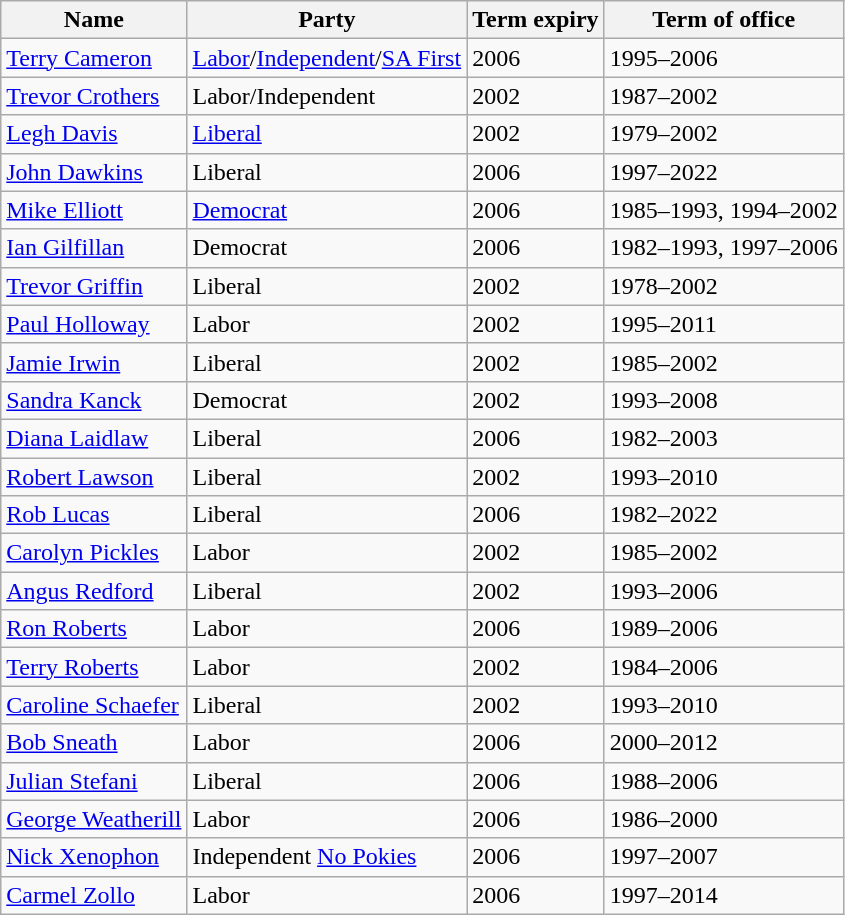<table class="wikitable sortable">
<tr>
<th>Name</th>
<th>Party</th>
<th>Term expiry</th>
<th>Term of office</th>
</tr>
<tr>
<td><a href='#'>Terry Cameron</a></td>
<td><a href='#'>Labor</a>/<a href='#'>Independent</a>/<a href='#'>SA First</a> </td>
<td>2006</td>
<td>1995–2006</td>
</tr>
<tr>
<td><a href='#'>Trevor Crothers</a></td>
<td>Labor/Independent </td>
<td>2002</td>
<td>1987–2002</td>
</tr>
<tr>
<td><a href='#'>Legh Davis</a></td>
<td><a href='#'>Liberal</a></td>
<td>2002</td>
<td>1979–2002</td>
</tr>
<tr>
<td><a href='#'>John Dawkins</a></td>
<td>Liberal</td>
<td>2006</td>
<td>1997–2022</td>
</tr>
<tr>
<td><a href='#'>Mike Elliott</a></td>
<td><a href='#'>Democrat</a></td>
<td>2006</td>
<td>1985–1993, 1994–2002</td>
</tr>
<tr>
<td><a href='#'>Ian Gilfillan</a></td>
<td>Democrat</td>
<td>2006</td>
<td>1982–1993, 1997–2006</td>
</tr>
<tr>
<td><a href='#'>Trevor Griffin</a></td>
<td>Liberal</td>
<td>2002</td>
<td>1978–2002</td>
</tr>
<tr>
<td><a href='#'>Paul Holloway</a></td>
<td>Labor</td>
<td>2002</td>
<td>1995–2011</td>
</tr>
<tr>
<td><a href='#'>Jamie Irwin</a></td>
<td>Liberal</td>
<td>2002</td>
<td>1985–2002</td>
</tr>
<tr>
<td><a href='#'>Sandra Kanck</a></td>
<td>Democrat</td>
<td>2002</td>
<td>1993–2008</td>
</tr>
<tr>
<td><a href='#'>Diana Laidlaw</a></td>
<td>Liberal</td>
<td>2006</td>
<td>1982–2003</td>
</tr>
<tr>
<td><a href='#'>Robert Lawson</a></td>
<td>Liberal</td>
<td>2002</td>
<td>1993–2010</td>
</tr>
<tr>
<td><a href='#'>Rob Lucas</a></td>
<td>Liberal</td>
<td>2006</td>
<td>1982–2022</td>
</tr>
<tr>
<td><a href='#'>Carolyn Pickles</a></td>
<td>Labor</td>
<td>2002</td>
<td>1985–2002</td>
</tr>
<tr>
<td><a href='#'>Angus Redford</a></td>
<td>Liberal</td>
<td>2002</td>
<td>1993–2006</td>
</tr>
<tr>
<td><a href='#'>Ron Roberts</a></td>
<td>Labor</td>
<td>2006</td>
<td>1989–2006</td>
</tr>
<tr>
<td><a href='#'>Terry Roberts</a></td>
<td>Labor</td>
<td>2002</td>
<td>1984–2006</td>
</tr>
<tr>
<td><a href='#'>Caroline Schaefer</a></td>
<td>Liberal</td>
<td>2002</td>
<td>1993–2010</td>
</tr>
<tr>
<td><a href='#'>Bob Sneath</a> </td>
<td>Labor</td>
<td>2006</td>
<td>2000–2012</td>
</tr>
<tr>
<td><a href='#'>Julian Stefani</a></td>
<td>Liberal</td>
<td>2006</td>
<td>1988–2006</td>
</tr>
<tr>
<td><a href='#'>George Weatherill</a> </td>
<td>Labor</td>
<td>2006</td>
<td>1986–2000</td>
</tr>
<tr>
<td><a href='#'>Nick Xenophon</a></td>
<td>Independent <a href='#'>No Pokies</a></td>
<td>2006</td>
<td>1997–2007</td>
</tr>
<tr>
<td><a href='#'>Carmel Zollo</a></td>
<td>Labor</td>
<td>2006</td>
<td>1997–2014</td>
</tr>
</table>
